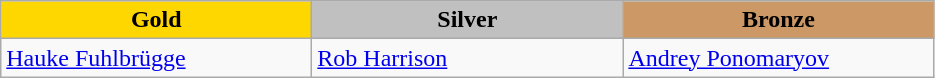<table class="wikitable" style="text-align:left">
<tr align="center">
<td width=200 bgcolor=gold><strong>Gold</strong></td>
<td width=200 bgcolor=silver><strong>Silver</strong></td>
<td width=200 bgcolor=CC9966><strong>Bronze</strong></td>
</tr>
<tr>
<td><a href='#'>Hauke Fuhlbrügge</a><br><em></em></td>
<td><a href='#'>Rob Harrison</a><br><em></em></td>
<td><a href='#'>Andrey Ponomaryov</a><br><em></em></td>
</tr>
</table>
